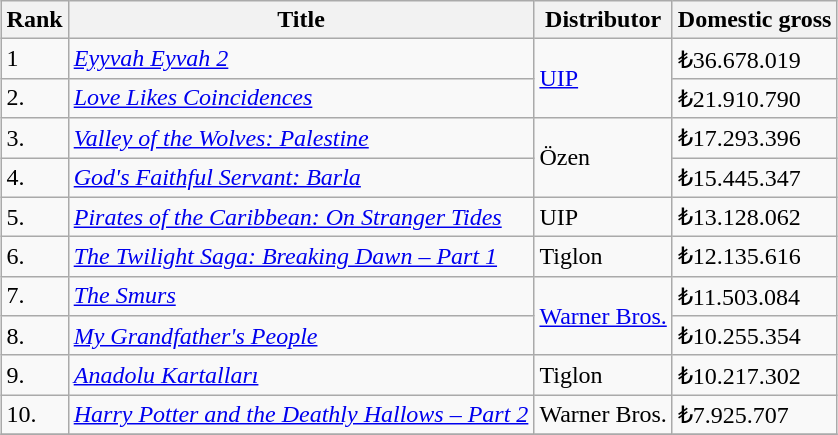<table class="wikitable sortable" style="margin:auto; margin:auto;">
<tr>
<th>Rank</th>
<th>Title</th>
<th>Distributor</th>
<th>Domestic gross</th>
</tr>
<tr>
<td>1</td>
<td><em><a href='#'>Eyyvah Eyvah 2</a></em></td>
<td rowspan="2"><a href='#'>UIP</a></td>
<td>₺36.678.019</td>
</tr>
<tr>
<td>2.</td>
<td><em><a href='#'>Love Likes Coincidences</a></em></td>
<td>₺21.910.790</td>
</tr>
<tr>
<td>3.</td>
<td><em><a href='#'>Valley of the Wolves: Palestine</a></em></td>
<td rowspan="2">Özen</td>
<td>₺17.293.396</td>
</tr>
<tr>
<td>4.</td>
<td><em><a href='#'>God's Faithful Servant: Barla</a></em></td>
<td>₺15.445.347</td>
</tr>
<tr>
<td>5.</td>
<td><em><a href='#'>Pirates of the Caribbean: On Stranger Tides</a></em></td>
<td>UIP</td>
<td>₺13.128.062</td>
</tr>
<tr>
<td>6.</td>
<td><em><a href='#'>The Twilight Saga: Breaking Dawn – Part 1</a></em></td>
<td>Tiglon</td>
<td>₺12.135.616</td>
</tr>
<tr>
<td>7.</td>
<td><em><a href='#'>The Smurs</a></em></td>
<td rowspan="2"><a href='#'>Warner Bros.</a></td>
<td>₺11.503.084</td>
</tr>
<tr>
<td>8.</td>
<td><em><a href='#'>My Grandfather's People</a></em></td>
<td>₺10.255.354</td>
</tr>
<tr>
<td>9.</td>
<td><em><a href='#'>Anadolu Kartalları</a></em></td>
<td>Tiglon</td>
<td>₺10.217.302</td>
</tr>
<tr>
<td>10.</td>
<td><em><a href='#'>Harry Potter and the Deathly Hallows – Part 2</a></em></td>
<td>Warner Bros.</td>
<td>₺7.925.707</td>
</tr>
<tr>
</tr>
</table>
